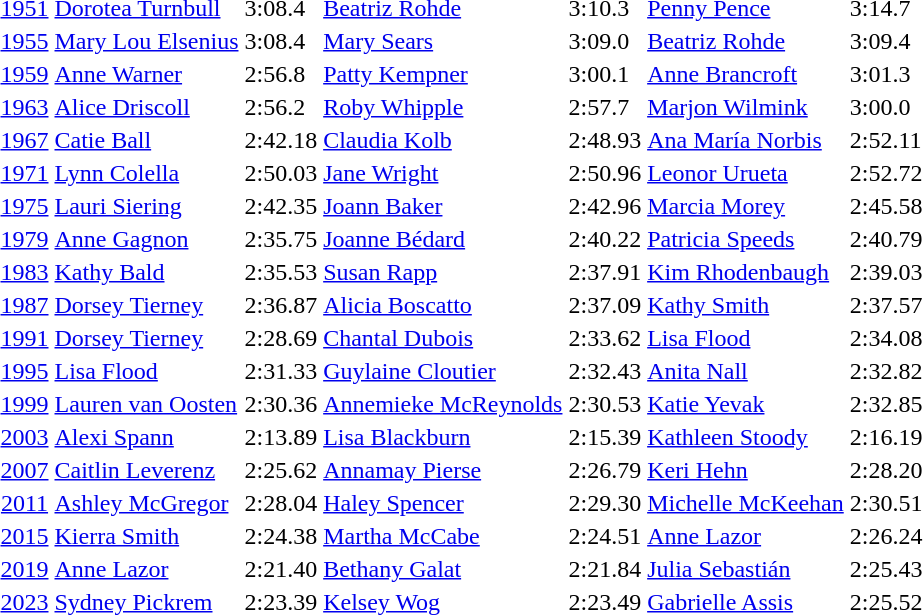<table>
<tr>
<td align=center><a href='#'>1951</a></td>
<td> <a href='#'>Dorotea Turnbull</a></td>
<td>3:08.4</td>
<td>  <a href='#'>Beatriz Rohde</a></td>
<td>3:10.3</td>
<td> <a href='#'>Penny Pence</a></td>
<td>3:14.7</td>
</tr>
<tr>
<td align=center><a href='#'>1955</a></td>
<td> <a href='#'>Mary Lou Elsenius</a></td>
<td>3:08.4</td>
<td> <a href='#'>Mary Sears</a></td>
<td>3:09.0</td>
<td>  <a href='#'>Beatriz Rohde</a></td>
<td>3:09.4</td>
</tr>
<tr>
<td align=center><a href='#'>1959</a></td>
<td> <a href='#'>Anne Warner</a></td>
<td>2:56.8</td>
<td> <a href='#'>Patty Kempner</a></td>
<td>3:00.1</td>
<td>  <a href='#'>Anne Brancroft</a></td>
<td>3:01.3</td>
</tr>
<tr>
<td align=center><a href='#'>1963</a></td>
<td> <a href='#'>Alice Driscoll</a></td>
<td>2:56.2</td>
<td> <a href='#'>Roby Whipple</a></td>
<td>2:57.7</td>
<td>  <a href='#'>Marjon Wilmink</a></td>
<td>3:00.0</td>
</tr>
<tr>
<td align=center><a href='#'>1967</a></td>
<td> <a href='#'>Catie Ball</a></td>
<td>2:42.18</td>
<td> <a href='#'>Claudia Kolb</a></td>
<td>2:48.93</td>
<td> <a href='#'>Ana María Norbis</a></td>
<td>2:52.11</td>
</tr>
<tr>
<td align=center><a href='#'>1971</a></td>
<td> <a href='#'>Lynn Colella</a></td>
<td>2:50.03</td>
<td> <a href='#'>Jane Wright</a></td>
<td>2:50.96</td>
<td> <a href='#'>Leonor Urueta</a></td>
<td>2:52.72</td>
</tr>
<tr>
<td align=center><a href='#'>1975</a></td>
<td> <a href='#'>Lauri Siering</a></td>
<td>2:42.35</td>
<td> <a href='#'>Joann Baker</a></td>
<td>2:42.96</td>
<td> <a href='#'>Marcia Morey</a></td>
<td>2:45.58</td>
</tr>
<tr>
<td align=center><a href='#'>1979</a></td>
<td> <a href='#'>Anne Gagnon</a></td>
<td>2:35.75</td>
<td> <a href='#'>Joanne Bédard</a></td>
<td>2:40.22</td>
<td> <a href='#'>Patricia Speeds</a></td>
<td>2:40.79</td>
</tr>
<tr>
<td align=center><a href='#'>1983</a></td>
<td> <a href='#'>Kathy Bald</a></td>
<td>2:35.53</td>
<td> <a href='#'>Susan Rapp</a></td>
<td>2:37.91</td>
<td> <a href='#'>Kim Rhodenbaugh</a></td>
<td>2:39.03</td>
</tr>
<tr>
<td align=center><a href='#'>1987</a></td>
<td> <a href='#'>Dorsey Tierney</a></td>
<td>2:36.87</td>
<td> <a href='#'>Alicia Boscatto</a></td>
<td>2:37.09</td>
<td> <a href='#'>Kathy Smith</a></td>
<td>2:37.57</td>
</tr>
<tr>
<td align=center><a href='#'>1991</a></td>
<td> <a href='#'>Dorsey Tierney</a></td>
<td>2:28.69</td>
<td> <a href='#'>Chantal Dubois</a></td>
<td>2:33.62</td>
<td> <a href='#'>Lisa Flood</a></td>
<td>2:34.08</td>
</tr>
<tr>
<td align=center><a href='#'>1995</a></td>
<td> <a href='#'>Lisa Flood</a></td>
<td>2:31.33</td>
<td> <a href='#'>Guylaine Cloutier</a></td>
<td>2:32.43</td>
<td> <a href='#'>Anita Nall</a></td>
<td>2:32.82</td>
</tr>
<tr>
<td align=center><a href='#'>1999</a></td>
<td> <a href='#'>Lauren van Oosten</a></td>
<td>2:30.36</td>
<td> <a href='#'>Annemieke McReynolds</a></td>
<td>2:30.53</td>
<td> <a href='#'>Katie Yevak</a></td>
<td>2:32.85</td>
</tr>
<tr>
<td align=center><a href='#'>2003</a></td>
<td> <a href='#'>Alexi Spann</a></td>
<td>2:13.89</td>
<td> <a href='#'>Lisa Blackburn</a></td>
<td>2:15.39</td>
<td> <a href='#'>Kathleen Stoody</a></td>
<td>2:16.19</td>
</tr>
<tr>
<td align=center><a href='#'>2007</a></td>
<td> <a href='#'>Caitlin Leverenz</a></td>
<td>2:25.62</td>
<td> <a href='#'>Annamay Pierse</a></td>
<td>2:26.79</td>
<td> <a href='#'>Keri Hehn</a></td>
<td>2:28.20</td>
</tr>
<tr>
<td align=center><a href='#'>2011</a></td>
<td> <a href='#'>Ashley McGregor</a></td>
<td>2:28.04</td>
<td> <a href='#'>Haley Spencer</a></td>
<td>2:29.30</td>
<td> <a href='#'>Michelle McKeehan</a></td>
<td>2:30.51</td>
</tr>
<tr>
<td align=center><a href='#'>2015</a></td>
<td> <a href='#'>Kierra Smith</a></td>
<td>2:24.38</td>
<td> <a href='#'>Martha McCabe</a></td>
<td>2:24.51</td>
<td> <a href='#'>Anne Lazor</a></td>
<td>2:26.24</td>
</tr>
<tr>
<td align=center><a href='#'>2019</a></td>
<td> <a href='#'>Anne Lazor</a></td>
<td>2:21.40</td>
<td> <a href='#'>Bethany Galat</a></td>
<td>2:21.84</td>
<td> <a href='#'>Julia Sebastián</a></td>
<td>2:25.43</td>
</tr>
<tr>
<td align=center><a href='#'>2023</a></td>
<td> <a href='#'>Sydney Pickrem</a></td>
<td>2:23.39</td>
<td> <a href='#'>Kelsey Wog</a></td>
<td>2:23.49</td>
<td> <a href='#'>Gabrielle Assis</a></td>
<td>2:25.52</td>
</tr>
</table>
